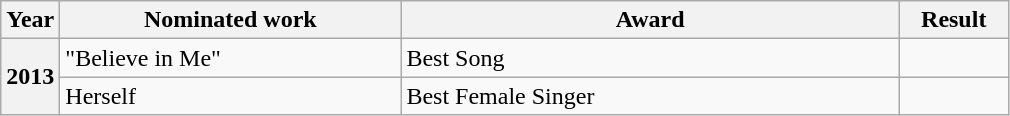<table class="wikitable plainrowheaders">
<tr>
<th scope="col">Year</th>
<th scope="col" style="width:220px;">Nominated work</th>
<th scope="col" style="width:325px;">Award</th>
<th scope="col" style="width:65px;">Result</th>
</tr>
<tr>
<th scope="row" rowspan="2" style="text-align:center;">2013</th>
<td>"Believe in Me"</td>
<td>Best Song</td>
<td></td>
</tr>
<tr>
<td>Herself</td>
<td>Best Female Singer</td>
<td></td>
</tr>
</table>
